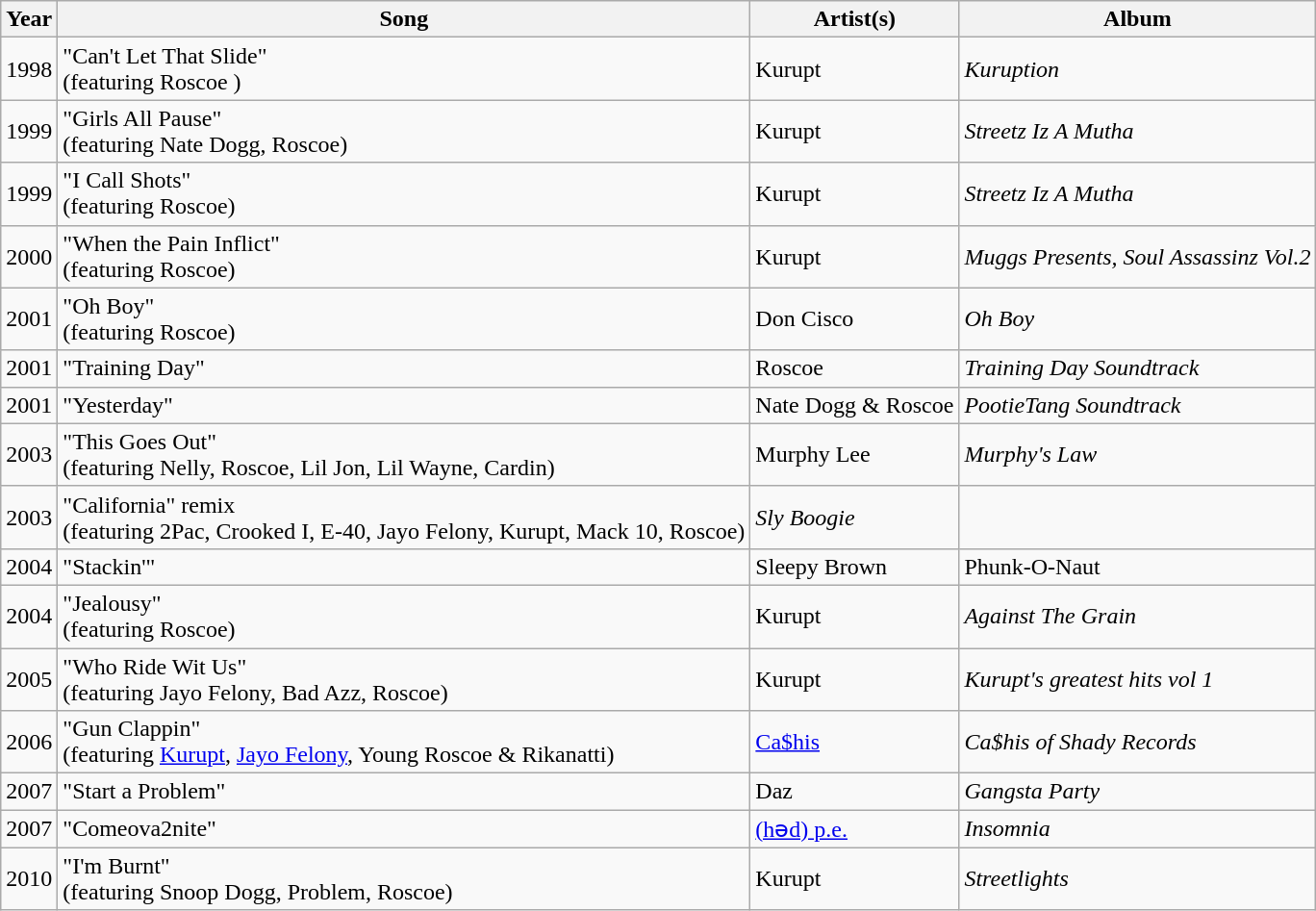<table class="wikitable">
<tr>
<th>Year</th>
<th>Song</th>
<th>Artist(s)</th>
<th>Album</th>
</tr>
<tr>
<td>1998</td>
<td>"Can't Let That Slide"<br>(featuring Roscoe )</td>
<td>Kurupt</td>
<td><em>Kuruption</em></td>
</tr>
<tr>
<td>1999</td>
<td>"Girls All Pause"<br>(featuring Nate Dogg, Roscoe)</td>
<td>Kurupt</td>
<td><em>Streetz Iz A Mutha</em></td>
</tr>
<tr>
<td>1999</td>
<td>"I Call Shots"<br>(featuring Roscoe)</td>
<td>Kurupt</td>
<td><em>Streetz Iz A Mutha</em></td>
</tr>
<tr>
<td>2000</td>
<td>"When the Pain Inflict"<br>(featuring Roscoe)</td>
<td>Kurupt</td>
<td><em>Muggs Presents, Soul Assassinz Vol.2</em></td>
</tr>
<tr>
<td>2001</td>
<td>"Oh Boy"<br>(featuring Roscoe)</td>
<td>Don Cisco</td>
<td><em>Oh Boy</em></td>
</tr>
<tr>
<td>2001</td>
<td>"Training Day"</td>
<td>Roscoe</td>
<td><em>Training Day Soundtrack</em></td>
</tr>
<tr>
<td>2001</td>
<td>"Yesterday"</td>
<td>Nate Dogg & Roscoe</td>
<td><em>PootieTang Soundtrack </em></td>
</tr>
<tr>
<td>2003</td>
<td>"This Goes Out"<br>(featuring Nelly, Roscoe, Lil Jon, Lil Wayne, Cardin)</td>
<td>Murphy Lee</td>
<td><em>Murphy's Law</em></td>
</tr>
<tr>
<td>2003</td>
<td>"California" remix<br>(featuring 2Pac, Crooked I, E-40, Jayo Felony, Kurupt, Mack 10, Roscoe)</td>
<td><em>Sly Boogie</em></td>
<td></td>
</tr>
<tr>
<td>2004</td>
<td>"Stackin'"</td>
<td>Sleepy Brown</td>
<td>Phunk-O-Naut</td>
</tr>
<tr>
<td>2004</td>
<td>"Jealousy"<br>(featuring Roscoe)</td>
<td>Kurupt</td>
<td><em>Against The Grain</em></td>
</tr>
<tr>
<td>2005</td>
<td>"Who Ride Wit Us"<br>(featuring Jayo Felony, Bad Azz, Roscoe)</td>
<td>Kurupt</td>
<td><em>Kurupt's greatest hits vol 1</em></td>
</tr>
<tr>
<td>2006</td>
<td>"Gun Clappin"<br>(featuring <a href='#'>Kurupt</a>, <a href='#'>Jayo Felony</a>, Young Roscoe & Rikanatti)</td>
<td><a href='#'>Ca$his</a></td>
<td><em>Ca$his of Shady Records</em></td>
</tr>
<tr>
<td>2007</td>
<td>"Start a Problem"</td>
<td>Daz</td>
<td><em>Gangsta Party</em></td>
</tr>
<tr>
<td>2007</td>
<td>"Comeova2nite"</td>
<td><a href='#'>(həd) p.e.</a></td>
<td><em>Insomnia</em></td>
</tr>
<tr>
<td>2010</td>
<td>"I'm Burnt"<br>(featuring Snoop Dogg, Problem, Roscoe)</td>
<td>Kurupt</td>
<td><em>Streetlights</em></td>
</tr>
</table>
